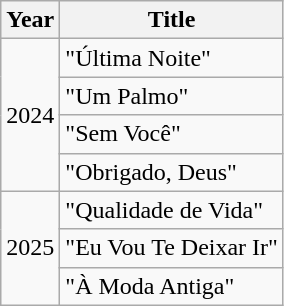<table class="wikitable">
<tr>
<th>Year</th>
<th>Title</th>
</tr>
<tr>
<td rowspan="4">2024</td>
<td>"Última Noite" </td>
</tr>
<tr>
<td>"Um Palmo" </td>
</tr>
<tr>
<td>"Sem Você" </td>
</tr>
<tr>
<td>"Obrigado, Deus" </td>
</tr>
<tr>
<td rowspan="3">2025</td>
<td>"Qualidade de Vida" </td>
</tr>
<tr>
<td>"Eu Vou Te Deixar Ir" </td>
</tr>
<tr>
<td>"À Moda Antiga" </td>
</tr>
</table>
